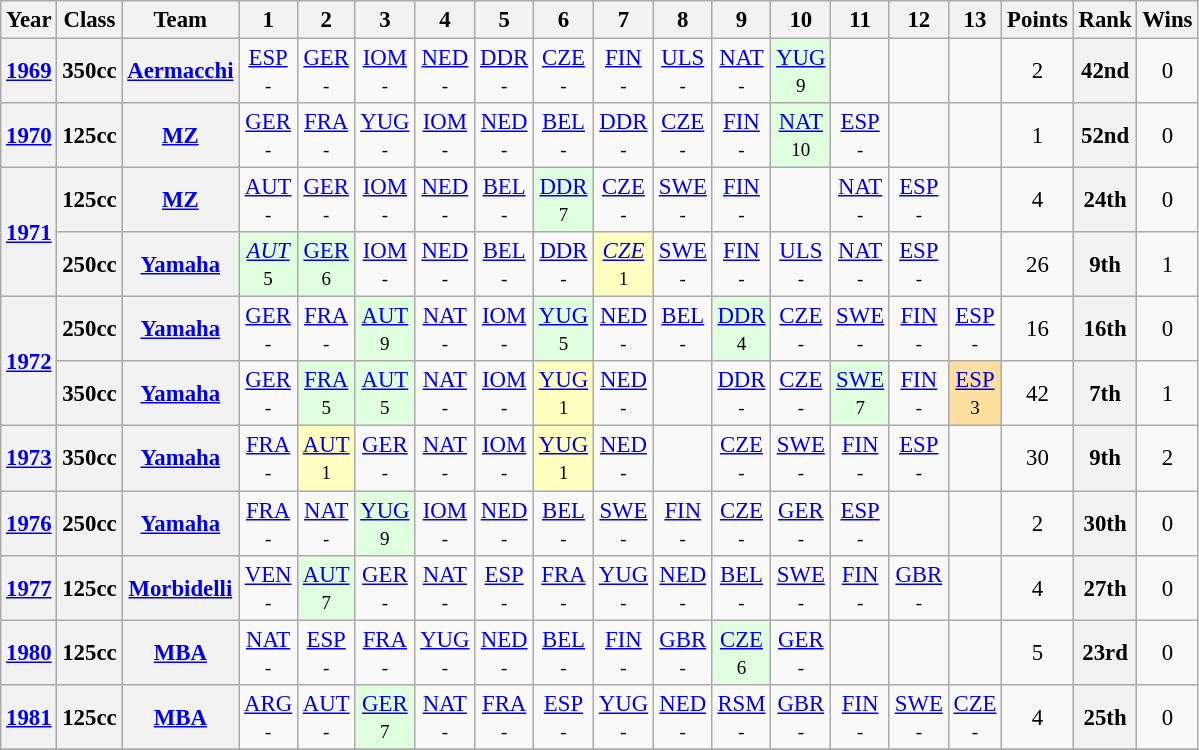<table class="wikitable" style="text-align:center; font-size:95%">
<tr>
<th>Year</th>
<th>Class</th>
<th>Team</th>
<th>1</th>
<th>2</th>
<th>3</th>
<th>4</th>
<th>5</th>
<th>6</th>
<th>7</th>
<th>8</th>
<th>9</th>
<th>10</th>
<th>11</th>
<th>12</th>
<th>13</th>
<th>Points</th>
<th>Rank</th>
<th>Wins</th>
</tr>
<tr>
<th><a href='#'>1969</a></th>
<th>350cc</th>
<th><a href='#'>Aermacchi</a></th>
<td><a href='#'>ESP</a><br><small>-</small></td>
<td><a href='#'>GER</a><br><small>-</small></td>
<td><a href='#'>IOM</a><br><small>-</small></td>
<td><a href='#'>NED</a><br><small>-</small></td>
<td><a href='#'>DDR</a><br><small>-</small></td>
<td><a href='#'>CZE</a><br><small>-</small></td>
<td><a href='#'>FIN</a><br><small>-</small></td>
<td><a href='#'>ULS</a><br><small>-</small></td>
<td><a href='#'>NAT</a><br><small>-</small></td>
<td style="background:#DFFFDF;"><a href='#'>YUG</a><br><small>9</small></td>
<td></td>
<td></td>
<td></td>
<td>2</td>
<th>42nd</th>
<td>0</td>
</tr>
<tr>
<th><a href='#'>1970</a></th>
<th>125cc</th>
<th><a href='#'>MZ</a></th>
<td><a href='#'>GER</a><br><small>-</small></td>
<td><a href='#'>FRA</a><br><small>-</small></td>
<td><a href='#'>YUG</a><br><small>-</small></td>
<td><a href='#'>IOM</a><br><small>-</small></td>
<td><a href='#'>NED</a><br><small>-</small></td>
<td><a href='#'>BEL</a><br><small>-</small></td>
<td><a href='#'>DDR</a><br><small>-</small></td>
<td><a href='#'>CZE</a><br><small>-</small></td>
<td><a href='#'>FIN</a><br><small>-</small></td>
<td style="background:#DFFFDF;"><a href='#'>NAT</a><br><small>10</small></td>
<td><a href='#'>ESP</a><br><small>-</small></td>
<td></td>
<td></td>
<td>1</td>
<th>52nd</th>
<td>0</td>
</tr>
<tr>
<th rowspan=2><a href='#'>1971</a></th>
<th>125cc</th>
<th><a href='#'>MZ</a></th>
<td><a href='#'>AUT</a><br><small>-</small></td>
<td><a href='#'>GER</a><br><small>-</small></td>
<td><a href='#'>IOM</a><br><small>-</small></td>
<td><a href='#'>NED</a><br><small>-</small></td>
<td><a href='#'>BEL</a><br><small>-</small></td>
<td style="background:#DFFFDF;"><a href='#'>DDR</a><br><small>7</small></td>
<td><a href='#'>CZE</a><br><small>-</small></td>
<td><a href='#'>SWE</a><br><small>-</small></td>
<td><a href='#'>FIN</a><br><small>-</small></td>
<td></td>
<td><a href='#'>NAT</a><br><small>-</small></td>
<td><a href='#'>ESP</a><br><small>-</small></td>
<td></td>
<td>4</td>
<th>24th</th>
<td>0</td>
</tr>
<tr>
<th>250cc</th>
<th><a href='#'>Yamaha</a></th>
<td style="background:#DFFFDF;"><em><a href='#'>AUT</a></em><br><small>5</small></td>
<td style="background:#DFFFDF;"><a href='#'>GER</a><br><small>6</small></td>
<td><a href='#'>IOM</a><br><small>-</small></td>
<td><a href='#'>NED</a><br><small>-</small></td>
<td><a href='#'>BEL</a><br><small>-</small></td>
<td><a href='#'>DDR</a><br><small>-</small></td>
<td style="background:#FFFFBF;"><em><a href='#'>CZE</a></em><br><small>1</small></td>
<td><a href='#'>SWE</a><br><small>-</small></td>
<td><a href='#'>FIN</a><br><small>-</small></td>
<td><a href='#'>ULS</a><br><small>-</small></td>
<td><a href='#'>NAT</a><br><small>-</small></td>
<td><a href='#'>ESP</a><br><small>-</small></td>
<td></td>
<td>26</td>
<th>9th</th>
<td>1</td>
</tr>
<tr>
<th rowspan=2><a href='#'>1972</a></th>
<th>250cc</th>
<th><a href='#'>Yamaha</a></th>
<td><a href='#'>GER</a><br><small>-</small></td>
<td><a href='#'>FRA</a><br><small>-</small></td>
<td style="background:#DFFFDF;"><a href='#'>AUT</a><br><small>9</small></td>
<td><a href='#'>NAT</a><br><small>-</small></td>
<td><a href='#'>IOM</a><br><small>-</small></td>
<td style="background:#DFFFDF;"><a href='#'>YUG</a><br><small>5</small></td>
<td><a href='#'>NED</a><br><small>-</small></td>
<td><a href='#'>BEL</a><br><small>-</small></td>
<td style="background:#DFFFDF;"><a href='#'>DDR</a><br><small>4</small></td>
<td><a href='#'>CZE</a><br><small>-</small></td>
<td><a href='#'>SWE</a><br><small>-</small></td>
<td><a href='#'>FIN</a><br><small>-</small></td>
<td><a href='#'>ESP</a><br><small>-</small></td>
<td>16</td>
<th>16th</th>
<td>0</td>
</tr>
<tr>
<th>350cc</th>
<th><a href='#'>Yamaha</a></th>
<td><a href='#'>GER</a><br><small>-</small></td>
<td style="background:#DFFFDF;"><a href='#'>FRA</a><br><small>5</small></td>
<td style="background:#DFFFDF;"><a href='#'>AUT</a><br><small>5</small></td>
<td><a href='#'>NAT</a><br><small>-</small></td>
<td><a href='#'>IOM</a><br><small>-</small></td>
<td style="background:#FFFFBF;"><a href='#'>YUG</a><br><small>1</small></td>
<td><a href='#'>NED</a><br><small>-</small></td>
<td></td>
<td><a href='#'>DDR</a><br><small>-</small></td>
<td><a href='#'>CZE</a><br><small>-</small></td>
<td style="background:#DFFFDF;"><a href='#'>SWE</a><br><small>7</small></td>
<td><a href='#'>FIN</a><br><small>-</small></td>
<td style="background:#FFDF9F;"><a href='#'>ESP</a><br><small>3</small></td>
<td>42</td>
<th>7th</th>
<td>1</td>
</tr>
<tr>
<th><a href='#'>1973</a></th>
<th>350cc</th>
<th><a href='#'>Yamaha</a></th>
<td><a href='#'>FRA</a><br><small>-</small></td>
<td style="background:#FFFFBF;"><a href='#'>AUT</a><br><small>1</small></td>
<td><a href='#'>GER</a><br><small>-</small></td>
<td><a href='#'>NAT</a><br><small>-</small></td>
<td><a href='#'>IOM</a><br><small>-</small></td>
<td style="background:#FFFFBF;"><a href='#'>YUG</a><br><small>1</small></td>
<td><a href='#'>NED</a><br><small>-</small></td>
<td></td>
<td><a href='#'>CZE</a><br><small>-</small></td>
<td><a href='#'>SWE</a><br><small>-</small></td>
<td><a href='#'>FIN</a><br><small>-</small></td>
<td><a href='#'>ESP</a><br><small>-</small></td>
<td></td>
<td>30</td>
<th>9th</th>
<td>2</td>
</tr>
<tr>
<th><a href='#'>1976</a></th>
<th>250cc</th>
<th><a href='#'>Yamaha</a></th>
<td><a href='#'>FRA</a><br><small>-</small></td>
<td><a href='#'>NAT</a><br><small>-</small></td>
<td style="background:#DFFFDF;"><a href='#'>YUG</a><br><small>9</small></td>
<td><a href='#'>IOM</a><br><small>-</small></td>
<td><a href='#'>NED</a><br><small>-</small></td>
<td><a href='#'>BEL</a><br><small>-</small></td>
<td><a href='#'>SWE</a><br><small>-</small></td>
<td><a href='#'>FIN</a><br><small>-</small></td>
<td><a href='#'>CZE</a><br><small>-</small></td>
<td><a href='#'>GER</a><br><small>-</small></td>
<td><a href='#'>ESP</a><br><small>-</small></td>
<td></td>
<td></td>
<td>2</td>
<th>30th</th>
<td>0</td>
</tr>
<tr>
<th><a href='#'>1977</a></th>
<th>125cc</th>
<th><a href='#'>Morbidelli</a></th>
<td><a href='#'>VEN</a><br><small>-</small></td>
<td style="background:#DFFFDF;"><a href='#'>AUT</a><br><small>7</small></td>
<td><a href='#'>GER</a><br><small>-</small></td>
<td><a href='#'>NAT</a><br><small>-</small></td>
<td><a href='#'>ESP</a><br><small>-</small></td>
<td><a href='#'>FRA</a><br><small>-</small></td>
<td><a href='#'>YUG</a><br><small>-</small></td>
<td><a href='#'>NED</a><br><small>-</small></td>
<td><a href='#'>BEL</a><br><small>-</small></td>
<td><a href='#'>SWE</a><br><small>-</small></td>
<td><a href='#'>FIN</a><br><small>-</small></td>
<td><a href='#'>GBR</a><br><small>-</small></td>
<td></td>
<td>4</td>
<th>27th</th>
<td>0</td>
</tr>
<tr>
<th><a href='#'>1980</a></th>
<th>125cc</th>
<th><a href='#'>MBA</a></th>
<td><a href='#'>NAT</a><br><small>-</small></td>
<td><a href='#'>ESP</a><br><small>-</small></td>
<td><a href='#'>FRA</a><br><small>-</small></td>
<td><a href='#'>YUG</a><br><small>-</small></td>
<td><a href='#'>NED</a><br><small>-</small></td>
<td><a href='#'>BEL</a><br><small>-</small></td>
<td><a href='#'>FIN</a><br><small>-</small></td>
<td><a href='#'>GBR</a><br><small>-</small></td>
<td style="background:#DFFFDF;"><a href='#'>CZE</a><br><small>6</small></td>
<td><a href='#'>GER</a><br><small>-</small></td>
<td></td>
<td></td>
<td></td>
<td>5</td>
<th>23rd</th>
<td>0</td>
</tr>
<tr>
<th><a href='#'>1981</a></th>
<th>125cc</th>
<th><a href='#'>MBA</a></th>
<td><a href='#'>ARG</a><br><small>-</small></td>
<td><a href='#'>AUT</a><br><small>-</small></td>
<td style="background:#DFFFDF;"><a href='#'>GER</a><br><small>7</small></td>
<td><a href='#'>NAT</a><br><small>-</small></td>
<td><a href='#'>FRA</a><br><small>-</small></td>
<td><a href='#'>ESP</a><br><small>-</small></td>
<td><a href='#'>YUG</a><br><small>-</small></td>
<td><a href='#'>NED</a><br><small>-</small></td>
<td><a href='#'>RSM</a><br><small>-</small></td>
<td><a href='#'>GBR</a><br><small>-</small></td>
<td><a href='#'>FIN</a><br><small>-</small></td>
<td><a href='#'>SWE</a><br><small>-</small></td>
<td><a href='#'>CZE</a><br><small>-</small></td>
<td>4</td>
<th>25th</th>
<td>0</td>
</tr>
<tr>
</tr>
</table>
